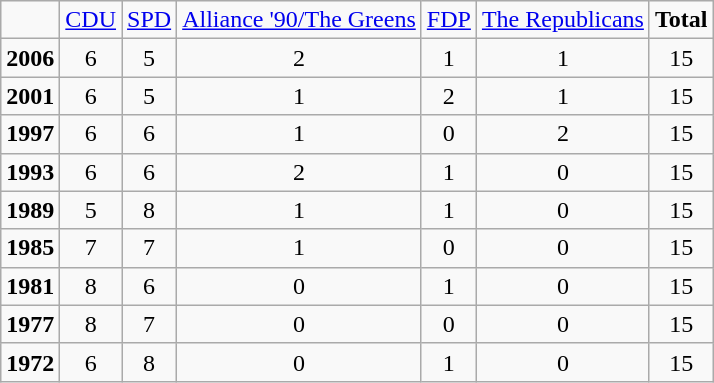<table class="wikitable">
<tr class="hintergrundfarbe5">
<td></td>
<td><a href='#'>CDU</a></td>
<td><a href='#'>SPD</a></td>
<td><a href='#'>Alliance '90/The Greens</a></td>
<td><a href='#'>FDP</a></td>
<td><a href='#'>The Republicans</a></td>
<td><strong>Total</strong></td>
</tr>
<tr align="center">
<td><strong>2006</strong></td>
<td>6</td>
<td>5</td>
<td>2</td>
<td>1</td>
<td>1</td>
<td>15</td>
</tr>
<tr align="center">
<td><strong>2001</strong></td>
<td>6</td>
<td>5</td>
<td>1</td>
<td>2</td>
<td>1</td>
<td>15</td>
</tr>
<tr align="center">
<td><strong>1997</strong></td>
<td>6</td>
<td>6</td>
<td>1</td>
<td>0</td>
<td>2</td>
<td>15</td>
</tr>
<tr align="center">
<td><strong>1993</strong></td>
<td>6</td>
<td>6</td>
<td>2</td>
<td>1</td>
<td>0</td>
<td>15</td>
</tr>
<tr align="center">
<td><strong>1989</strong></td>
<td>5</td>
<td>8</td>
<td>1</td>
<td>1</td>
<td>0</td>
<td>15</td>
</tr>
<tr align="center">
<td><strong>1985</strong></td>
<td>7</td>
<td>7</td>
<td>1</td>
<td>0</td>
<td>0</td>
<td>15</td>
</tr>
<tr align="center">
<td><strong>1981</strong></td>
<td>8</td>
<td>6</td>
<td>0</td>
<td>1</td>
<td>0</td>
<td>15</td>
</tr>
<tr align="center">
<td><strong>1977</strong></td>
<td>8</td>
<td>7</td>
<td>0</td>
<td>0</td>
<td>0</td>
<td>15</td>
</tr>
<tr align="center">
<td><strong>1972</strong></td>
<td>6</td>
<td>8</td>
<td>0</td>
<td>1</td>
<td>0</td>
<td>15</td>
</tr>
</table>
